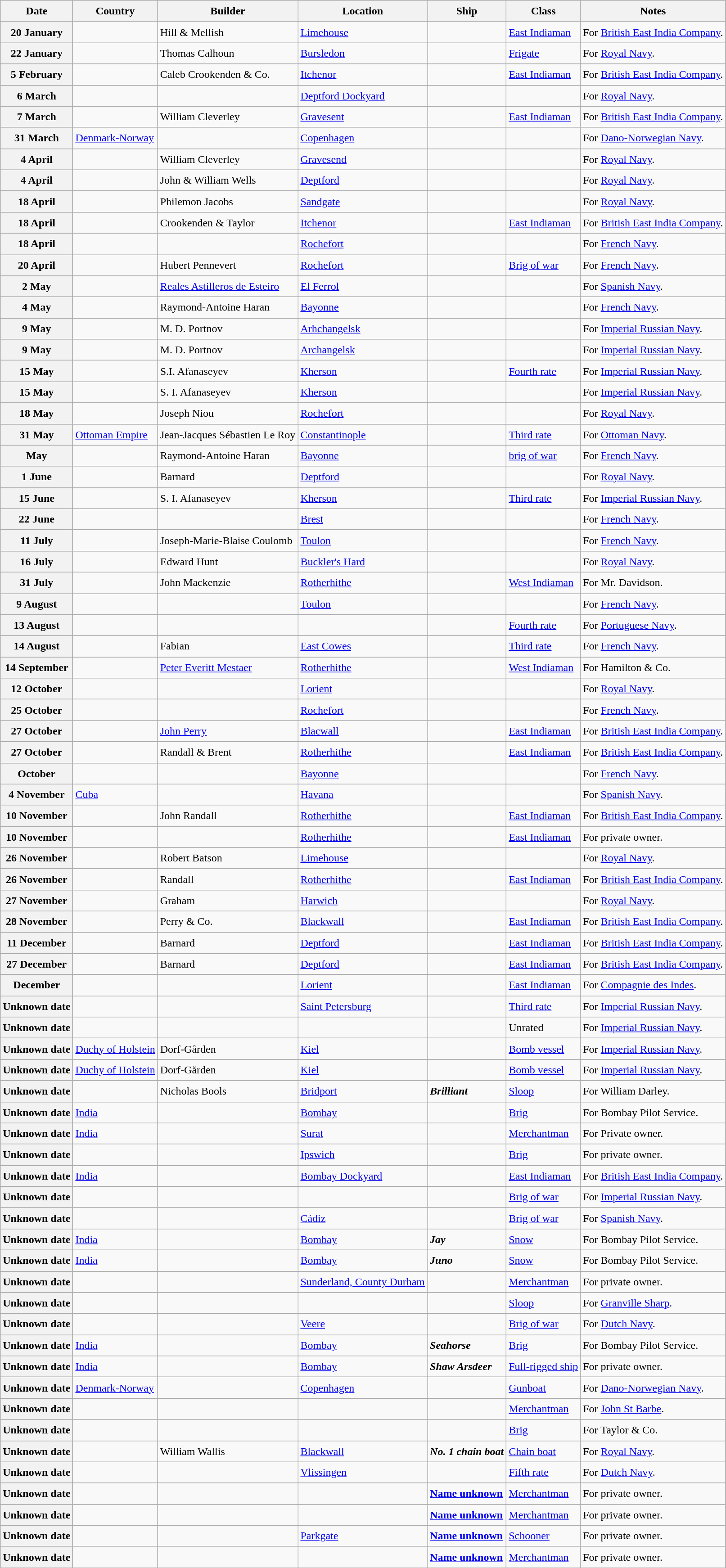<table class="wikitable sortable" style="font-size:1.00em; line-height:1.5em;">
<tr>
<th>Date</th>
<th>Country</th>
<th>Builder</th>
<th>Location</th>
<th>Ship</th>
<th>Class</th>
<th>Notes</th>
</tr>
<tr ---->
<th>20 January</th>
<td></td>
<td>Hill & Mellish</td>
<td><a href='#'>Limehouse</a></td>
<td><strong></strong></td>
<td><a href='#'>East Indiaman</a></td>
<td>For <a href='#'>British East India Company</a>.</td>
</tr>
<tr ---->
<th>22 January</th>
<td></td>
<td>Thomas Calhoun</td>
<td><a href='#'>Bursledon</a></td>
<td><strong></strong></td>
<td><a href='#'>Frigate</a></td>
<td>For <a href='#'>Royal Navy</a>.</td>
</tr>
<tr ---->
<th>5 February</th>
<td></td>
<td>Caleb Crookenden & Co.</td>
<td><a href='#'>Itchenor</a></td>
<td><strong></strong></td>
<td><a href='#'>East Indiaman</a></td>
<td>For <a href='#'>British East India Company</a>.</td>
</tr>
<tr ---->
<th>6 March</th>
<td></td>
<td></td>
<td><a href='#'>Deptford Dockyard</a></td>
<td><strong></strong></td>
<td></td>
<td>For <a href='#'>Royal Navy</a>.</td>
</tr>
<tr ---->
<th>7 March</th>
<td></td>
<td>William Cleverley</td>
<td><a href='#'>Gravesent</a></td>
<td><strong></strong></td>
<td><a href='#'>East Indiaman</a></td>
<td>For <a href='#'>British East India Company</a>.</td>
</tr>
<tr ---->
<th>31 March</th>
<td> <a href='#'>Denmark-Norway</a></td>
<td></td>
<td><a href='#'>Copenhagen</a></td>
<td><strong></strong></td>
<td></td>
<td>For <a href='#'>Dano-Norwegian Navy</a>.</td>
</tr>
<tr ---->
<th>4 April</th>
<td></td>
<td>William Cleverley</td>
<td><a href='#'>Gravesend</a></td>
<td><strong></strong></td>
<td></td>
<td>For <a href='#'>Royal Navy</a>.</td>
</tr>
<tr ---->
<th>4 April</th>
<td></td>
<td>John & William Wells</td>
<td><a href='#'>Deptford</a></td>
<td><strong></strong></td>
<td></td>
<td>For <a href='#'>Royal Navy</a>.</td>
</tr>
<tr ---->
<th>18 April</th>
<td></td>
<td>Philemon Jacobs</td>
<td><a href='#'>Sandgate</a></td>
<td><strong></strong></td>
<td></td>
<td>For <a href='#'>Royal Navy</a>.</td>
</tr>
<tr ---->
<th>18 April</th>
<td></td>
<td>Crookenden & Taylor</td>
<td><a href='#'>Itchenor</a></td>
<td><strong></strong></td>
<td><a href='#'>East Indiaman</a></td>
<td>For <a href='#'>British East India Company</a>.</td>
</tr>
<tr ---->
<th>18 April</th>
<td></td>
<td></td>
<td><a href='#'>Rochefort</a></td>
<td><strong></strong></td>
<td></td>
<td>For <a href='#'>French Navy</a>.</td>
</tr>
<tr ---->
<th>20 April</th>
<td></td>
<td>Hubert Pennevert</td>
<td><a href='#'>Rochefort</a></td>
<td><strong></strong></td>
<td><a href='#'>Brig of war</a></td>
<td>For <a href='#'>French Navy</a>.</td>
</tr>
<tr ---->
<th>2 May</th>
<td></td>
<td><a href='#'>Reales Astilleros de Esteiro</a></td>
<td><a href='#'>El Ferrol</a></td>
<td><strong></strong></td>
<td></td>
<td>For <a href='#'>Spanish Navy</a>.</td>
</tr>
<tr ---->
<th>4 May</th>
<td></td>
<td>Raymond-Antoine Haran</td>
<td><a href='#'>Bayonne</a></td>
<td><strong></strong></td>
<td></td>
<td>For <a href='#'>French Navy</a>.</td>
</tr>
<tr ---->
<th>9 May</th>
<td></td>
<td>M. D. Portnov</td>
<td><a href='#'>Arhchangelsk</a></td>
<td><strong></strong></td>
<td></td>
<td>For <a href='#'>Imperial Russian Navy</a>.</td>
</tr>
<tr ---->
<th>9 May</th>
<td></td>
<td>M. D. Portnov</td>
<td><a href='#'>Archangelsk</a></td>
<td><strong></strong></td>
<td></td>
<td>For <a href='#'>Imperial Russian Navy</a>.</td>
</tr>
<tr ---->
<th>15 May</th>
<td></td>
<td>S.I. Afanaseyev</td>
<td><a href='#'>Kherson</a></td>
<td><strong></strong></td>
<td><a href='#'>Fourth rate</a></td>
<td>For <a href='#'>Imperial Russian Navy</a>.</td>
</tr>
<tr ---->
<th>15 May</th>
<td></td>
<td>S. I. Afanaseyev</td>
<td><a href='#'>Kherson</a></td>
<td><strong></strong></td>
<td></td>
<td>For <a href='#'>Imperial Russian Navy</a>.</td>
</tr>
<tr ---->
<th>18 May</th>
<td></td>
<td>Joseph Niou</td>
<td><a href='#'>Rochefort</a></td>
<td><strong></strong></td>
<td></td>
<td>For <a href='#'>Royal Navy</a>.</td>
</tr>
<tr ---->
<th>31 May</th>
<td> <a href='#'>Ottoman Empire</a></td>
<td>Jean-Jacques Sébastien Le Roy</td>
<td><a href='#'>Constantinople</a></td>
<td><strong></strong></td>
<td><a href='#'>Third rate</a></td>
<td>For <a href='#'>Ottoman Navy</a>.</td>
</tr>
<tr ---->
<th>May</th>
<td></td>
<td>Raymond-Antoine Haran</td>
<td><a href='#'>Bayonne</a></td>
<td><strong></strong></td>
<td><a href='#'>brig of war</a></td>
<td>For <a href='#'>French Navy</a>.</td>
</tr>
<tr ---->
<th>1 June</th>
<td></td>
<td>Barnard</td>
<td><a href='#'>Deptford</a></td>
<td><strong></strong></td>
<td></td>
<td>For <a href='#'>Royal Navy</a>.</td>
</tr>
<tr ---->
<th>15 June</th>
<td></td>
<td>S. I. Afanaseyev</td>
<td><a href='#'>Kherson</a></td>
<td><strong></strong></td>
<td><a href='#'>Third rate</a></td>
<td>For <a href='#'>Imperial Russian Navy</a>.</td>
</tr>
<tr ---->
<th>22 June</th>
<td></td>
<td></td>
<td><a href='#'>Brest</a></td>
<td><strong></strong></td>
<td></td>
<td>For <a href='#'>French Navy</a>.</td>
</tr>
<tr ---->
<th>11 July</th>
<td></td>
<td>Joseph-Marie-Blaise Coulomb</td>
<td><a href='#'>Toulon</a></td>
<td><strong></strong></td>
<td></td>
<td>For <a href='#'>French Navy</a>.</td>
</tr>
<tr ---->
<th>16 July</th>
<td></td>
<td>Edward Hunt</td>
<td><a href='#'>Buckler's Hard</a></td>
<td><strong></strong></td>
<td></td>
<td>For <a href='#'>Royal Navy</a>.</td>
</tr>
<tr ---->
<th>31 July</th>
<td></td>
<td>John Mackenzie</td>
<td><a href='#'>Rotherhithe</a></td>
<td><strong></strong></td>
<td><a href='#'>West Indiaman</a></td>
<td>For Mr. Davidson.</td>
</tr>
<tr ---->
<th>9 August</th>
<td></td>
<td></td>
<td><a href='#'>Toulon</a></td>
<td><strong></strong></td>
<td></td>
<td>For <a href='#'>French Navy</a>.</td>
</tr>
<tr ---->
<th>13 August</th>
<td></td>
<td></td>
<td></td>
<td><strong></strong></td>
<td><a href='#'>Fourth rate</a></td>
<td>For <a href='#'>Portuguese Navy</a>.</td>
</tr>
<tr ---->
<th>14 August</th>
<td></td>
<td>Fabian</td>
<td><a href='#'>East Cowes</a></td>
<td><strong></strong></td>
<td><a href='#'>Third rate</a></td>
<td>For <a href='#'>French Navy</a>.</td>
</tr>
<tr ---->
<th>14 September</th>
<td></td>
<td><a href='#'>Peter Everitt Mestaer</a></td>
<td><a href='#'>Rotherhithe</a></td>
<td><strong></strong></td>
<td><a href='#'>West Indiaman</a></td>
<td>For Hamilton & Co.</td>
</tr>
<tr ---->
<th>12 October</th>
<td></td>
<td></td>
<td><a href='#'>Lorient</a></td>
<td><strong></strong></td>
<td></td>
<td>For <a href='#'>Royal Navy</a>.</td>
</tr>
<tr ---->
<th>25 October</th>
<td></td>
<td></td>
<td><a href='#'>Rochefort</a></td>
<td><strong></strong></td>
<td></td>
<td>For <a href='#'>French Navy</a>.</td>
</tr>
<tr ---->
<th>27 October</th>
<td></td>
<td><a href='#'>John Perry</a></td>
<td><a href='#'>Blacwall</a></td>
<td><strong></strong></td>
<td><a href='#'>East Indiaman</a></td>
<td>For <a href='#'>British East India Company</a>.</td>
</tr>
<tr ---->
<th>27 October</th>
<td></td>
<td>Randall & Brent</td>
<td><a href='#'>Rotherhithe</a></td>
<td><strong></strong></td>
<td><a href='#'>East Indiaman</a></td>
<td>For <a href='#'>British East India Company</a>.</td>
</tr>
<tr ---->
<th>October</th>
<td></td>
<td></td>
<td><a href='#'>Bayonne</a></td>
<td><strong></strong></td>
<td></td>
<td>For <a href='#'>French Navy</a>.</td>
</tr>
<tr ---->
<th>4 November</th>
<td> <a href='#'>Cuba</a></td>
<td></td>
<td><a href='#'>Havana</a></td>
<td><strong></strong></td>
<td></td>
<td>For <a href='#'>Spanish Navy</a>.</td>
</tr>
<tr ---->
<th>10 November</th>
<td></td>
<td>John Randall</td>
<td><a href='#'>Rotherhithe</a></td>
<td><strong></strong></td>
<td><a href='#'>East Indiaman</a></td>
<td>For <a href='#'>British East India Company</a>.</td>
</tr>
<tr ---->
<th>10 November</th>
<td></td>
<td></td>
<td><a href='#'>Rotherhithe</a></td>
<td><strong></strong></td>
<td><a href='#'>East Indiaman</a></td>
<td>For private owner.</td>
</tr>
<tr ---->
<th>26 November</th>
<td></td>
<td>Robert Batson</td>
<td><a href='#'>Limehouse</a></td>
<td><strong></strong></td>
<td></td>
<td>For <a href='#'>Royal Navy</a>.</td>
</tr>
<tr ---->
<th>26 November</th>
<td></td>
<td>Randall</td>
<td><a href='#'>Rotherhithe</a></td>
<td><strong></strong></td>
<td><a href='#'>East Indiaman</a></td>
<td>For <a href='#'>British East India Company</a>.</td>
</tr>
<tr ---->
<th>27 November</th>
<td></td>
<td>Graham</td>
<td><a href='#'>Harwich</a></td>
<td><strong></strong></td>
<td></td>
<td>For <a href='#'>Royal Navy</a>.</td>
</tr>
<tr ---->
<th>28 November</th>
<td></td>
<td>Perry & Co.</td>
<td><a href='#'>Blackwall</a></td>
<td><strong></strong></td>
<td><a href='#'>East Indiaman</a></td>
<td>For <a href='#'>British East India Company</a>.</td>
</tr>
<tr ---->
<th>11 December</th>
<td></td>
<td>Barnard</td>
<td><a href='#'>Deptford</a></td>
<td><strong></strong></td>
<td><a href='#'>East Indiaman</a></td>
<td>For <a href='#'>British East India Company</a>.</td>
</tr>
<tr ---->
<th>27 December</th>
<td></td>
<td>Barnard</td>
<td><a href='#'>Deptford</a></td>
<td><strong></strong></td>
<td><a href='#'>East Indiaman</a></td>
<td>For <a href='#'>British East India Company</a>.</td>
</tr>
<tr ---->
<th>December</th>
<td></td>
<td></td>
<td><a href='#'>Lorient</a></td>
<td><strong></strong></td>
<td><a href='#'>East Indiaman</a></td>
<td>For <a href='#'>Compagnie des Indes</a>.</td>
</tr>
<tr ---->
<th>Unknown date</th>
<td></td>
<td></td>
<td><a href='#'>Saint Petersburg</a></td>
<td><strong></strong></td>
<td><a href='#'>Third rate</a></td>
<td>For <a href='#'>Imperial Russian Navy</a>.</td>
</tr>
<tr ---->
<th>Unknown date</th>
<td></td>
<td></td>
<td></td>
<td><strong></strong></td>
<td>Unrated</td>
<td>For <a href='#'>Imperial Russian Navy</a>.</td>
</tr>
<tr ---->
<th>Unknown date</th>
<td> <a href='#'>Duchy of Holstein</a></td>
<td>Dorf-Gården</td>
<td><a href='#'>Kiel</a></td>
<td><strong></strong></td>
<td><a href='#'>Bomb vessel</a></td>
<td>For <a href='#'>Imperial Russian Navy</a>.</td>
</tr>
<tr ---->
<th>Unknown date</th>
<td> <a href='#'>Duchy of Holstein</a></td>
<td>Dorf-Gården</td>
<td><a href='#'>Kiel</a></td>
<td><strong></strong></td>
<td><a href='#'>Bomb vessel</a></td>
<td>For <a href='#'>Imperial Russian Navy</a>.</td>
</tr>
<tr ---->
<th>Unknown date</th>
<td></td>
<td>Nicholas Bools</td>
<td><a href='#'>Bridport</a></td>
<td><strong><em>Brilliant</em></strong></td>
<td><a href='#'>Sloop</a></td>
<td>For William Darley.</td>
</tr>
<tr ---->
<th>Unknown date</th>
<td> <a href='#'>India</a></td>
<td></td>
<td><a href='#'>Bombay</a></td>
<td><strong></strong></td>
<td><a href='#'>Brig</a></td>
<td>For Bombay Pilot Service.</td>
</tr>
<tr ---->
<th>Unknown date</th>
<td> <a href='#'>India</a></td>
<td></td>
<td><a href='#'>Surat</a></td>
<td><strong></strong></td>
<td><a href='#'>Merchantman</a></td>
<td>For Private owner.</td>
</tr>
<tr ---->
<th>Unknown date</th>
<td></td>
<td></td>
<td><a href='#'>Ipswich</a></td>
<td><strong></strong></td>
<td><a href='#'>Brig</a></td>
<td>For private owner.</td>
</tr>
<tr ---->
<th>Unknown date</th>
<td> <a href='#'>India</a></td>
<td></td>
<td><a href='#'>Bombay Dockyard</a></td>
<td><strong></strong></td>
<td><a href='#'>East Indiaman</a></td>
<td>For <a href='#'>British East India Company</a>.</td>
</tr>
<tr ---->
<th>Unknown date</th>
<td></td>
<td></td>
<td></td>
<td><strong></strong></td>
<td><a href='#'>Brig of war</a></td>
<td>For <a href='#'>Imperial Russian Navy</a>.</td>
</tr>
<tr ---->
<th>Unknown date</th>
<td></td>
<td></td>
<td><a href='#'>Cádiz</a></td>
<td><strong></strong></td>
<td><a href='#'>Brig of war</a></td>
<td>For <a href='#'>Spanish Navy</a>.</td>
</tr>
<tr ---->
<th>Unknown date</th>
<td> <a href='#'>India</a></td>
<td></td>
<td><a href='#'>Bombay</a></td>
<td><strong><em>Jay</em></strong></td>
<td><a href='#'>Snow</a></td>
<td>For Bombay Pilot Service.</td>
</tr>
<tr ---->
<th>Unknown date</th>
<td> <a href='#'>India</a></td>
<td></td>
<td><a href='#'>Bombay</a></td>
<td><strong><em>Juno</em></strong></td>
<td><a href='#'>Snow</a></td>
<td>For Bombay Pilot Service.</td>
</tr>
<tr ---->
<th>Unknown date</th>
<td></td>
<td></td>
<td><a href='#'>Sunderland, County Durham</a></td>
<td><strong></strong></td>
<td><a href='#'>Merchantman</a></td>
<td>For private owner.</td>
</tr>
<tr ---->
<th>Unknown date</th>
<td></td>
<td></td>
<td></td>
<td><strong></strong></td>
<td><a href='#'>Sloop</a></td>
<td>For <a href='#'>Granville Sharp</a>.</td>
</tr>
<tr ---->
<th>Unknown date</th>
<td></td>
<td></td>
<td><a href='#'>Veere</a></td>
<td><strong></strong></td>
<td><a href='#'>Brig of war</a></td>
<td>For <a href='#'>Dutch Navy</a>.</td>
</tr>
<tr ---->
<th>Unknown date</th>
<td> <a href='#'>India</a></td>
<td></td>
<td><a href='#'>Bombay</a></td>
<td><strong><em>Seahorse</em></strong></td>
<td><a href='#'>Brig</a></td>
<td>For Bombay Pilot Service.</td>
</tr>
<tr ---->
<th>Unknown date</th>
<td> <a href='#'>India</a></td>
<td></td>
<td><a href='#'>Bombay</a></td>
<td><strong><em>Shaw Arsdeer</em></strong></td>
<td><a href='#'>Full-rigged ship</a></td>
<td>For private owner.</td>
</tr>
<tr ---->
<th>Unknown date</th>
<td> <a href='#'>Denmark-Norway</a></td>
<td></td>
<td><a href='#'>Copenhagen</a></td>
<td><strong></strong></td>
<td><a href='#'>Gunboat</a></td>
<td>For <a href='#'>Dano-Norwegian Navy</a>.</td>
</tr>
<tr ---->
<th>Unknown date</th>
<td></td>
<td></td>
<td></td>
<td><strong></strong></td>
<td><a href='#'>Merchantman</a></td>
<td>For <a href='#'>John St Barbe</a>.</td>
</tr>
<tr ---->
<th>Unknown date</th>
<td></td>
<td></td>
<td></td>
<td><strong></strong></td>
<td><a href='#'>Brig</a></td>
<td>For Taylor & Co.</td>
</tr>
<tr ---->
<th>Unknown date</th>
<td></td>
<td>William Wallis</td>
<td><a href='#'>Blackwall</a></td>
<td><strong><em>No. 1 chain boat</em></strong></td>
<td><a href='#'>Chain boat</a></td>
<td>For <a href='#'>Royal Navy</a>.</td>
</tr>
<tr ---->
<th>Unknown date</th>
<td></td>
<td></td>
<td><a href='#'>Vlissingen</a></td>
<td><strong></strong></td>
<td><a href='#'>Fifth rate</a></td>
<td>For <a href='#'>Dutch Navy</a>.</td>
</tr>
<tr ---->
<th>Unknown date</th>
<td></td>
<td></td>
<td></td>
<td><strong><a href='#'>Name unknown</a></strong></td>
<td><a href='#'>Merchantman</a></td>
<td>For private owner.</td>
</tr>
<tr ---->
<th>Unknown date</th>
<td></td>
<td></td>
<td></td>
<td><strong><a href='#'>Name unknown</a></strong></td>
<td><a href='#'>Merchantman</a></td>
<td>For private owner.</td>
</tr>
<tr ---->
<th>Unknown date</th>
<td></td>
<td></td>
<td><a href='#'>Parkgate</a></td>
<td><strong><a href='#'>Name unknown</a></strong></td>
<td><a href='#'>Schooner</a></td>
<td>For private owner.</td>
</tr>
<tr ---->
<th>Unknown date</th>
<td></td>
<td></td>
<td></td>
<td><strong><a href='#'>Name unknown</a></strong></td>
<td><a href='#'>Merchantman</a></td>
<td>For private owner.</td>
</tr>
</table>
